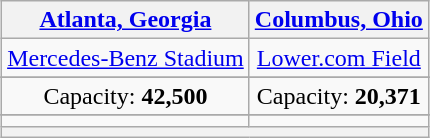<table class="wikitable" style="margin:1em auto; text-align:center;">
<tr>
<th><a href='#'>Atlanta, Georgia</a></th>
<th><a href='#'>Columbus, Ohio</a></th>
</tr>
<tr>
<td><a href='#'>Mercedes-Benz Stadium</a></td>
<td><a href='#'>Lower.com Field</a></td>
</tr>
<tr>
</tr>
<tr>
<td>Capacity: <strong>42,500</strong></td>
<td>Capacity: <strong>20,371</strong></td>
</tr>
<tr ,>
</tr>
<tr>
<td></td>
<td></td>
</tr>
<tr>
<th colspan=3><div></div></th>
</tr>
</table>
